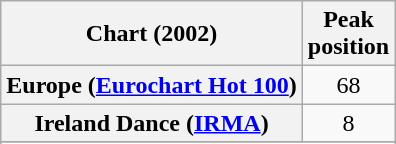<table class="wikitable sortable plainrowheaders" style="text-align:center">
<tr>
<th>Chart (2002)</th>
<th>Peak<br>position</th>
</tr>
<tr>
<th scope="row">Europe (<a href='#'>Eurochart Hot 100</a>)</th>
<td>68</td>
</tr>
<tr>
<th scope="row">Ireland Dance (<a href='#'>IRMA</a>)</th>
<td>8</td>
</tr>
<tr>
</tr>
<tr>
</tr>
<tr>
</tr>
</table>
